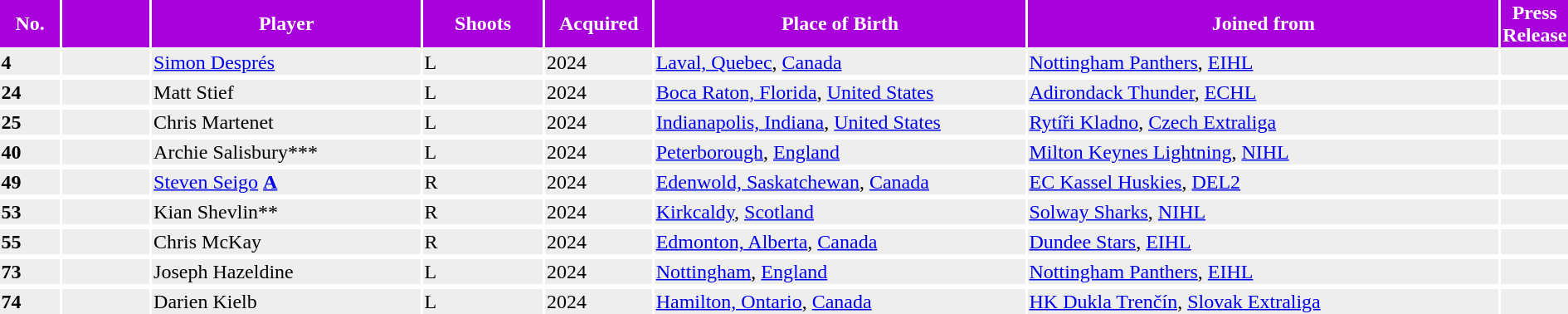<table>
<tr bgcolor=#A901DB style="color: #ffffff">
<th width=4%>No.</th>
<th width=6%></th>
<th width=18%>Player</th>
<th width=8%>Shoots</th>
<th width=7%>Acquired</th>
<th width=25%>Place of Birth</th>
<th width=32%>Joined from</th>
<th width=10%>Press Release</th>
</tr>
<tr style="background:#eee;">
<td><strong>4</strong></td>
<td></td>
<td align="left"><a href='#'>Simon Després</a></td>
<td>L</td>
<td>2024</td>
<td align="left"><a href='#'>Laval, Quebec</a>, <a href='#'>Canada</a></td>
<td align="left"><a href='#'>Nottingham Panthers</a>, <a href='#'>EIHL</a></td>
<td></td>
</tr>
<tr>
</tr>
<tr style="background:#eee;">
<td><strong>24</strong></td>
<td></td>
<td align="left">Matt Stief</td>
<td>L</td>
<td>2024</td>
<td align="left"><a href='#'>Boca Raton, Florida</a>, <a href='#'>United States</a></td>
<td align="left"><a href='#'>Adirondack Thunder</a>, <a href='#'>ECHL</a></td>
<td></td>
</tr>
<tr>
</tr>
<tr style="background:#eee;">
<td><strong>25</strong></td>
<td></td>
<td align="left">Chris Martenet</td>
<td>L</td>
<td>2024</td>
<td align="left"><a href='#'>Indianapolis, Indiana</a>, <a href='#'>United States</a></td>
<td align="left"><a href='#'>Rytíři Kladno</a>, <a href='#'>Czech Extraliga</a></td>
<td></td>
</tr>
<tr>
</tr>
<tr style="background:#eee;">
<td><strong>40</strong></td>
<td></td>
<td align="left">Archie Salisbury***</td>
<td>L</td>
<td>2024</td>
<td align="left"><a href='#'>Peterborough</a>, <a href='#'>England</a></td>
<td align="left"><a href='#'>Milton Keynes Lightning</a>, <a href='#'>NIHL</a></td>
<td></td>
</tr>
<tr>
</tr>
<tr style="background:#eee;">
<td><strong>49</strong></td>
<td></td>
<td align="left"><a href='#'>Steven Seigo</a> <a href='#'><strong>A</strong></a></td>
<td>R</td>
<td>2024</td>
<td align="left"><a href='#'>Edenwold, Saskatchewan</a>, <a href='#'>Canada</a></td>
<td align="left"><a href='#'>EC Kassel Huskies</a>, <a href='#'>DEL2</a></td>
<td></td>
</tr>
<tr>
</tr>
<tr style="background:#eee;">
<td><strong>53</strong></td>
<td></td>
<td align="left">Kian Shevlin**</td>
<td>R</td>
<td>2024</td>
<td align="left"><a href='#'>Kirkcaldy</a>, <a href='#'>Scotland</a></td>
<td align="left"><a href='#'>Solway Sharks</a>, <a href='#'>NIHL</a></td>
<td></td>
</tr>
<tr>
</tr>
<tr style="background:#eee;">
<td><strong>55</strong></td>
<td></td>
<td align="left">Chris McKay</td>
<td>R</td>
<td>2024</td>
<td align="left"><a href='#'>Edmonton, Alberta</a>, <a href='#'>Canada</a></td>
<td align="left"><a href='#'>Dundee Stars</a>, <a href='#'>EIHL</a></td>
<td></td>
</tr>
<tr>
</tr>
<tr style="background:#eee;">
<td><strong>73</strong></td>
<td></td>
<td align="left">Joseph Hazeldine</td>
<td>L</td>
<td>2024</td>
<td align="left"><a href='#'>Nottingham</a>, <a href='#'>England</a></td>
<td align="left"><a href='#'>Nottingham Panthers</a>, <a href='#'>EIHL</a></td>
<td></td>
</tr>
<tr>
</tr>
<tr style="background:#eee;">
<td><strong>74</strong></td>
<td></td>
<td align="left">Darien Kielb</td>
<td>L</td>
<td>2024</td>
<td align="left"><a href='#'>Hamilton, Ontario</a>, <a href='#'>Canada</a></td>
<td align="left"><a href='#'>HK Dukla Trenčín</a>, <a href='#'>Slovak Extraliga</a></td>
<td></td>
</tr>
<tr>
</tr>
</table>
